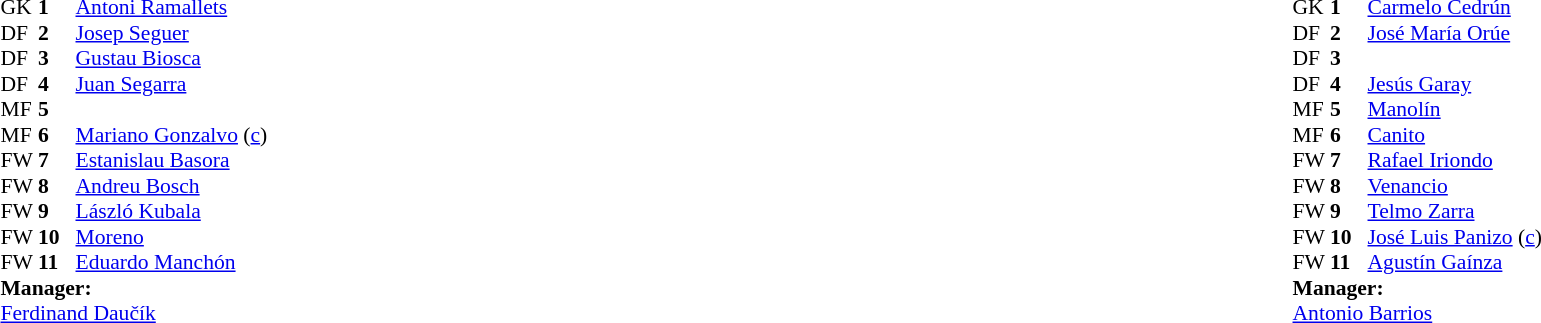<table width="100%">
<tr>
<td valign="top" width="50%"><br><table style="font-size: 90%" cellspacing="0" cellpadding="0">
<tr>
<td colspan="4"></td>
</tr>
<tr>
<th width="25"></th>
<th width="25"></th>
</tr>
<tr>
<td>GK</td>
<td><strong>1</strong></td>
<td> <a href='#'>Antoni Ramallets</a></td>
</tr>
<tr>
<td>DF</td>
<td><strong>2</strong></td>
<td> <a href='#'>Josep Seguer</a></td>
</tr>
<tr>
<td>DF</td>
<td><strong>3</strong></td>
<td> <a href='#'>Gustau Biosca</a></td>
</tr>
<tr>
<td>DF</td>
<td><strong>4</strong></td>
<td> <a href='#'>Juan Segarra</a></td>
</tr>
<tr>
<td>MF</td>
<td><strong>5</strong></td>
<td> </td>
</tr>
<tr>
<td>MF</td>
<td><strong>6</strong></td>
<td> <a href='#'>Mariano Gonzalvo</a> (<a href='#'>c</a>)</td>
</tr>
<tr>
<td>FW</td>
<td><strong>7</strong></td>
<td> <a href='#'>Estanislau Basora</a></td>
</tr>
<tr>
<td>FW</td>
<td><strong>8</strong></td>
<td> <a href='#'>Andreu Bosch</a></td>
</tr>
<tr>
<td>FW</td>
<td><strong>9</strong></td>
<td> <a href='#'>László Kubala</a></td>
</tr>
<tr>
<td>FW</td>
<td><strong>10</strong></td>
<td> <a href='#'>Moreno</a></td>
</tr>
<tr>
<td>FW</td>
<td><strong>11</strong></td>
<td> <a href='#'>Eduardo Manchón</a></td>
</tr>
<tr>
<td colspan=4><strong>Manager:</strong></td>
</tr>
<tr>
<td colspan="4"> <a href='#'>Ferdinand Daučík</a></td>
</tr>
</table>
</td>
<td valign="top" width="50%"><br><table style="font-size: 90%" cellspacing="0" cellpadding="0" align=center>
<tr>
<td colspan="4"></td>
</tr>
<tr>
<th width="25"></th>
<th width="25"></th>
</tr>
<tr>
<td>GK</td>
<td><strong>1</strong></td>
<td> <a href='#'>Carmelo Cedrún</a></td>
</tr>
<tr>
<td>DF</td>
<td><strong>2</strong></td>
<td> <a href='#'>José María Orúe</a></td>
</tr>
<tr>
<td>DF</td>
<td><strong>3</strong></td>
<td> </td>
</tr>
<tr>
<td>DF</td>
<td><strong>4</strong></td>
<td> <a href='#'>Jesús Garay</a></td>
</tr>
<tr>
<td>MF</td>
<td><strong>5</strong></td>
<td> <a href='#'>Manolín</a></td>
</tr>
<tr>
<td>MF</td>
<td><strong>6</strong></td>
<td> <a href='#'>Canito</a></td>
</tr>
<tr>
<td>FW</td>
<td><strong>7</strong></td>
<td> <a href='#'>Rafael Iriondo</a></td>
</tr>
<tr>
<td>FW</td>
<td><strong>8</strong></td>
<td> <a href='#'>Venancio</a></td>
</tr>
<tr>
<td>FW</td>
<td><strong>9</strong></td>
<td> <a href='#'>Telmo Zarra</a></td>
</tr>
<tr>
<td>FW</td>
<td><strong>10</strong></td>
<td> <a href='#'>José Luis Panizo</a> (<a href='#'>c</a>)</td>
</tr>
<tr>
<td>FW</td>
<td><strong>11</strong></td>
<td> <a href='#'>Agustín Gaínza</a></td>
</tr>
<tr>
<td colspan=4><strong>Manager:</strong></td>
</tr>
<tr>
<td colspan="4"> <a href='#'>Antonio Barrios</a></td>
</tr>
<tr>
</tr>
</table>
</td>
</tr>
</table>
